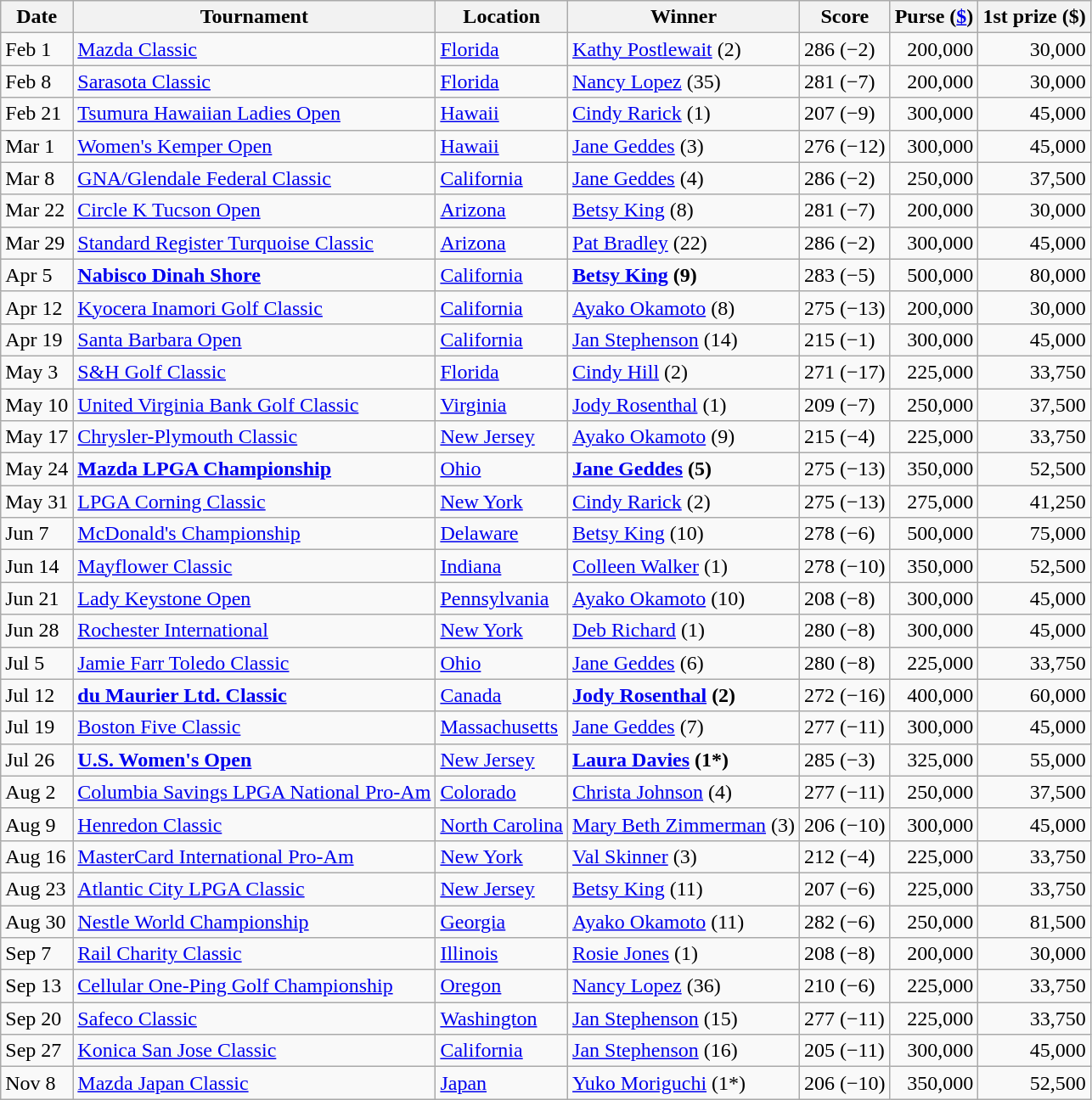<table class=wikitable>
<tr>
<th>Date</th>
<th>Tournament</th>
<th>Location</th>
<th>Winner</th>
<th>Score</th>
<th>Purse (<a href='#'>$</a>)</th>
<th>1st prize ($)</th>
</tr>
<tr>
<td>Feb 1</td>
<td><a href='#'>Mazda Classic</a></td>
<td><a href='#'>Florida</a></td>
<td> <a href='#'>Kathy Postlewait</a> (2)</td>
<td>286 (−2)</td>
<td align=right>200,000</td>
<td align=right>30,000</td>
</tr>
<tr>
<td>Feb 8</td>
<td><a href='#'>Sarasota Classic</a></td>
<td><a href='#'>Florida</a></td>
<td> <a href='#'>Nancy Lopez</a> (35)</td>
<td>281 (−7)</td>
<td align=right>200,000</td>
<td align=right>30,000</td>
</tr>
<tr>
<td>Feb 21</td>
<td><a href='#'>Tsumura Hawaiian Ladies Open</a></td>
<td><a href='#'>Hawaii</a></td>
<td> <a href='#'>Cindy Rarick</a> (1)</td>
<td>207 (−9)</td>
<td align=right>300,000</td>
<td align=right>45,000</td>
</tr>
<tr>
<td>Mar 1</td>
<td><a href='#'>Women's Kemper Open</a></td>
<td><a href='#'>Hawaii</a></td>
<td> <a href='#'>Jane Geddes</a> (3)</td>
<td>276 (−12)</td>
<td align=right>300,000</td>
<td align=right>45,000</td>
</tr>
<tr>
<td>Mar 8</td>
<td><a href='#'>GNA/Glendale Federal Classic</a></td>
<td><a href='#'>California</a></td>
<td> <a href='#'>Jane Geddes</a> (4)</td>
<td>286 (−2)</td>
<td align=right>250,000</td>
<td align=right>37,500</td>
</tr>
<tr>
<td>Mar 22</td>
<td><a href='#'>Circle K Tucson Open</a></td>
<td><a href='#'>Arizona</a></td>
<td> <a href='#'>Betsy King</a> (8)</td>
<td>281 (−7)</td>
<td align=right>200,000</td>
<td align=right>30,000</td>
</tr>
<tr>
<td>Mar 29</td>
<td><a href='#'>Standard Register Turquoise Classic</a></td>
<td><a href='#'>Arizona</a></td>
<td> <a href='#'>Pat Bradley</a> (22)</td>
<td>286 (−2)</td>
<td align=right>300,000</td>
<td align=right>45,000</td>
</tr>
<tr>
<td>Apr 5</td>
<td><strong><a href='#'>Nabisco Dinah Shore</a></strong></td>
<td><a href='#'>California</a></td>
<td> <strong><a href='#'>Betsy King</a> (9)</strong></td>
<td>283 (−5)</td>
<td align=right>500,000</td>
<td align=right>80,000</td>
</tr>
<tr>
<td>Apr 12</td>
<td><a href='#'>Kyocera Inamori Golf Classic</a></td>
<td><a href='#'>California</a></td>
<td> <a href='#'>Ayako Okamoto</a> (8)</td>
<td>275 (−13)</td>
<td align=right>200,000</td>
<td align=right>30,000</td>
</tr>
<tr>
<td>Apr 19</td>
<td><a href='#'>Santa Barbara Open</a></td>
<td><a href='#'>California</a></td>
<td> <a href='#'>Jan Stephenson</a> (14)</td>
<td>215 (−1)</td>
<td align=right>300,000</td>
<td align=right>45,000</td>
</tr>
<tr>
<td>May 3</td>
<td><a href='#'>S&H Golf Classic</a></td>
<td><a href='#'>Florida</a></td>
<td> <a href='#'>Cindy Hill</a> (2)</td>
<td>271 (−17)</td>
<td align=right>225,000</td>
<td align=right>33,750</td>
</tr>
<tr>
<td>May 10</td>
<td><a href='#'>United Virginia Bank Golf Classic</a></td>
<td><a href='#'>Virginia</a></td>
<td> <a href='#'>Jody Rosenthal</a> (1)</td>
<td>209 (−7)</td>
<td align=right>250,000</td>
<td align=right>37,500</td>
</tr>
<tr>
<td>May 17</td>
<td><a href='#'>Chrysler-Plymouth Classic</a></td>
<td><a href='#'>New Jersey</a></td>
<td> <a href='#'>Ayako Okamoto</a> (9)</td>
<td>215 (−4)</td>
<td align=right>225,000</td>
<td align=right>33,750</td>
</tr>
<tr>
<td>May 24</td>
<td><strong><a href='#'>Mazda LPGA Championship</a></strong></td>
<td><a href='#'>Ohio</a></td>
<td> <strong><a href='#'>Jane Geddes</a> (5)</strong></td>
<td>275 (−13)</td>
<td align=right>350,000</td>
<td align=right>52,500</td>
</tr>
<tr>
<td>May 31</td>
<td><a href='#'>LPGA Corning Classic</a></td>
<td><a href='#'>New York</a></td>
<td> <a href='#'>Cindy Rarick</a> (2)</td>
<td>275 (−13)</td>
<td align=right>275,000</td>
<td align=right>41,250</td>
</tr>
<tr>
<td>Jun 7</td>
<td><a href='#'>McDonald's Championship</a></td>
<td><a href='#'>Delaware</a></td>
<td> <a href='#'>Betsy King</a> (10)</td>
<td>278 (−6)</td>
<td align=right>500,000</td>
<td align=right>75,000</td>
</tr>
<tr>
<td>Jun 14</td>
<td><a href='#'>Mayflower Classic</a></td>
<td><a href='#'>Indiana</a></td>
<td> <a href='#'>Colleen Walker</a> (1)</td>
<td>278 (−10)</td>
<td align=right>350,000</td>
<td align=right>52,500</td>
</tr>
<tr>
<td>Jun 21</td>
<td><a href='#'>Lady Keystone Open</a></td>
<td><a href='#'>Pennsylvania</a></td>
<td> <a href='#'>Ayako Okamoto</a> (10)</td>
<td>208 (−8)</td>
<td align=right>300,000</td>
<td align=right>45,000</td>
</tr>
<tr>
<td>Jun 28</td>
<td><a href='#'>Rochester International</a></td>
<td><a href='#'>New York</a></td>
<td> <a href='#'>Deb Richard</a> (1)</td>
<td>280 (−8)</td>
<td align=right>300,000</td>
<td align=right>45,000</td>
</tr>
<tr>
<td>Jul 5</td>
<td><a href='#'>Jamie Farr Toledo Classic</a></td>
<td><a href='#'>Ohio</a></td>
<td> <a href='#'>Jane Geddes</a> (6)</td>
<td>280 (−8)</td>
<td align=right>225,000</td>
<td align=right>33,750</td>
</tr>
<tr>
<td>Jul 12</td>
<td><strong><a href='#'>du Maurier Ltd. Classic</a></strong></td>
<td><a href='#'>Canada</a></td>
<td> <strong><a href='#'>Jody Rosenthal</a> (2)</strong></td>
<td>272 (−16)</td>
<td align=right>400,000</td>
<td align=right>60,000</td>
</tr>
<tr>
<td>Jul 19</td>
<td><a href='#'>Boston Five Classic</a></td>
<td><a href='#'>Massachusetts</a></td>
<td> <a href='#'>Jane Geddes</a> (7)</td>
<td>277 (−11)</td>
<td align=right>300,000</td>
<td align=right>45,000</td>
</tr>
<tr>
<td>Jul 26</td>
<td><strong><a href='#'>U.S. Women's Open</a></strong></td>
<td><a href='#'>New Jersey</a></td>
<td> <strong><a href='#'>Laura Davies</a> (1*)</strong></td>
<td>285 (−3)</td>
<td align=right>325,000</td>
<td align=right>55,000</td>
</tr>
<tr>
<td>Aug 2</td>
<td><a href='#'>Columbia Savings LPGA National Pro-Am</a></td>
<td><a href='#'>Colorado</a></td>
<td> <a href='#'>Christa Johnson</a> (4)</td>
<td>277 (−11)</td>
<td align=right>250,000</td>
<td align=right>37,500</td>
</tr>
<tr>
<td>Aug 9</td>
<td><a href='#'>Henredon Classic</a></td>
<td><a href='#'>North Carolina</a></td>
<td> <a href='#'>Mary Beth Zimmerman</a> (3)</td>
<td>206 (−10)</td>
<td align=right>300,000</td>
<td align=right>45,000</td>
</tr>
<tr>
<td>Aug 16</td>
<td><a href='#'>MasterCard International Pro-Am</a></td>
<td><a href='#'>New York</a></td>
<td> <a href='#'>Val Skinner</a> (3)</td>
<td>212 (−4)</td>
<td align=right>225,000</td>
<td align=right>33,750</td>
</tr>
<tr>
<td>Aug 23</td>
<td><a href='#'>Atlantic City LPGA Classic</a></td>
<td><a href='#'>New Jersey</a></td>
<td> <a href='#'>Betsy King</a> (11)</td>
<td>207 (−6)</td>
<td align=right>225,000</td>
<td align=right>33,750</td>
</tr>
<tr>
<td>Aug 30</td>
<td><a href='#'>Nestle World Championship</a></td>
<td><a href='#'>Georgia</a></td>
<td> <a href='#'>Ayako Okamoto</a> (11)</td>
<td>282 (−6)</td>
<td align=right>250,000</td>
<td align=right>81,500</td>
</tr>
<tr>
<td>Sep 7</td>
<td><a href='#'>Rail Charity Classic</a></td>
<td><a href='#'>Illinois</a></td>
<td> <a href='#'>Rosie Jones</a> (1)</td>
<td>208 (−8)</td>
<td align=right>200,000</td>
<td align=right>30,000</td>
</tr>
<tr>
<td>Sep 13</td>
<td><a href='#'>Cellular One-Ping Golf Championship</a></td>
<td><a href='#'>Oregon</a></td>
<td> <a href='#'>Nancy Lopez</a> (36)</td>
<td>210 (−6)</td>
<td align=right>225,000</td>
<td align=right>33,750</td>
</tr>
<tr>
<td>Sep 20</td>
<td><a href='#'>Safeco Classic</a></td>
<td><a href='#'>Washington</a></td>
<td> <a href='#'>Jan Stephenson</a> (15)</td>
<td>277 (−11)</td>
<td align=right>225,000</td>
<td align=right>33,750</td>
</tr>
<tr>
<td>Sep 27</td>
<td><a href='#'>Konica San Jose Classic</a></td>
<td><a href='#'>California</a></td>
<td> <a href='#'>Jan Stephenson</a> (16)</td>
<td>205 (−11)</td>
<td align=right>300,000</td>
<td align=right>45,000</td>
</tr>
<tr>
<td>Nov 8</td>
<td><a href='#'>Mazda Japan Classic</a></td>
<td><a href='#'>Japan</a></td>
<td> <a href='#'>Yuko Moriguchi</a> (1*)</td>
<td>206 (−10)</td>
<td align=right>350,000</td>
<td align=right>52,500</td>
</tr>
</table>
